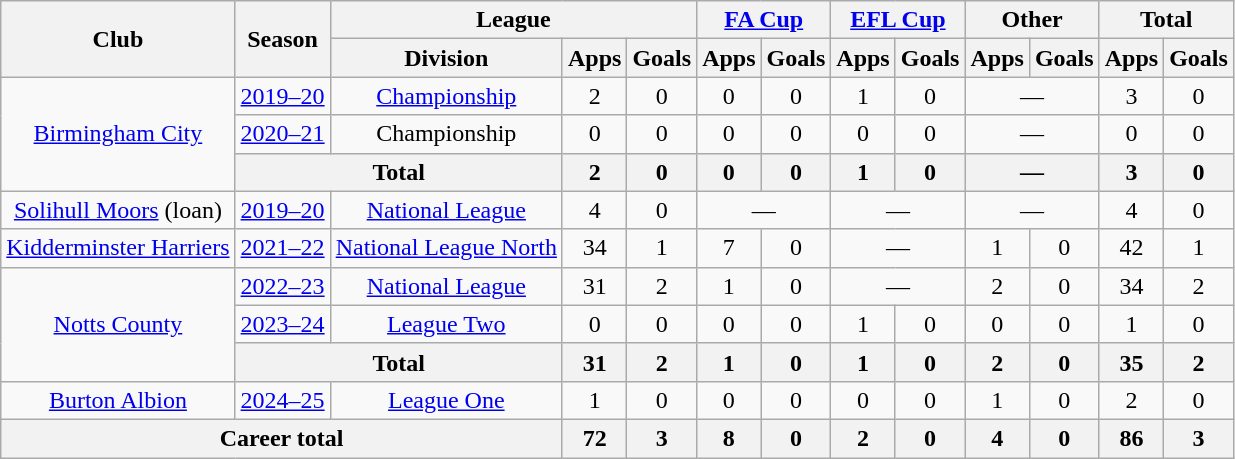<table class="wikitable" style=text-align:center>
<tr>
<th rowspan="2">Club</th>
<th rowspan="2">Season</th>
<th colspan="3">League</th>
<th colspan="2"><a href='#'>FA Cup</a></th>
<th colspan="2"><a href='#'>EFL Cup</a></th>
<th colspan="2">Other</th>
<th colspan="2">Total</th>
</tr>
<tr>
<th>Division</th>
<th>Apps</th>
<th>Goals</th>
<th>Apps</th>
<th>Goals</th>
<th>Apps</th>
<th>Goals</th>
<th>Apps</th>
<th>Goals</th>
<th>Apps</th>
<th>Goals</th>
</tr>
<tr>
<td rowspan="3"><a href='#'>Birmingham City</a></td>
<td><a href='#'>2019–20</a></td>
<td><a href='#'>Championship</a></td>
<td>2</td>
<td>0</td>
<td>0</td>
<td>0</td>
<td>1</td>
<td>0</td>
<td colspan="2">—</td>
<td>3</td>
<td>0</td>
</tr>
<tr>
<td><a href='#'>2020–21</a></td>
<td>Championship</td>
<td>0</td>
<td>0</td>
<td>0</td>
<td>0</td>
<td>0</td>
<td>0</td>
<td colspan="2">—</td>
<td>0</td>
<td>0</td>
</tr>
<tr>
<th colspan="2">Total</th>
<th>2</th>
<th>0</th>
<th>0</th>
<th>0</th>
<th>1</th>
<th>0</th>
<th colspan="2">—</th>
<th>3</th>
<th>0</th>
</tr>
<tr>
<td><a href='#'>Solihull Moors</a> (loan)</td>
<td><a href='#'>2019–20</a></td>
<td><a href='#'>National League</a></td>
<td>4</td>
<td>0</td>
<td colspan="2">—</td>
<td colspan="2">—</td>
<td colspan="2">—</td>
<td>4</td>
<td>0</td>
</tr>
<tr>
<td><a href='#'>Kidderminster Harriers</a></td>
<td><a href='#'>2021–22</a></td>
<td><a href='#'>National League North</a></td>
<td>34</td>
<td>1</td>
<td>7</td>
<td>0</td>
<td colspan="2">—</td>
<td>1</td>
<td>0</td>
<td>42</td>
<td>1</td>
</tr>
<tr>
<td rowspan="3"><a href='#'>Notts County</a></td>
<td><a href='#'>2022–23</a></td>
<td><a href='#'>National League</a></td>
<td>31</td>
<td>2</td>
<td>1</td>
<td>0</td>
<td colspan="2">—</td>
<td>2</td>
<td>0</td>
<td>34</td>
<td>2</td>
</tr>
<tr>
<td><a href='#'>2023–24</a></td>
<td><a href='#'>League Two</a></td>
<td>0</td>
<td>0</td>
<td>0</td>
<td>0</td>
<td>1</td>
<td>0</td>
<td>0</td>
<td>0</td>
<td>1</td>
<td>0</td>
</tr>
<tr>
<th colspan="2">Total</th>
<th>31</th>
<th>2</th>
<th>1</th>
<th>0</th>
<th>1</th>
<th>0</th>
<th>2</th>
<th>0</th>
<th>35</th>
<th>2</th>
</tr>
<tr>
<td><a href='#'>Burton Albion</a></td>
<td><a href='#'>2024–25</a></td>
<td><a href='#'>League One</a></td>
<td>1</td>
<td>0</td>
<td>0</td>
<td>0</td>
<td>0</td>
<td>0</td>
<td>1</td>
<td>0</td>
<td>2</td>
<td>0</td>
</tr>
<tr>
<th colspan="3">Career total</th>
<th>72</th>
<th>3</th>
<th>8</th>
<th>0</th>
<th>2</th>
<th>0</th>
<th>4</th>
<th>0</th>
<th>86</th>
<th>3</th>
</tr>
</table>
